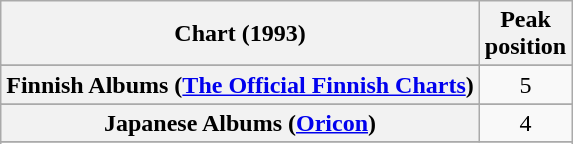<table class="wikitable sortable plainrowheaders">
<tr>
<th scope="col">Chart (1993)</th>
<th scope="col">Peak<br>position</th>
</tr>
<tr>
</tr>
<tr>
</tr>
<tr>
</tr>
<tr>
</tr>
<tr>
<th scope="row">Finnish Albums (<a href='#'>The Official Finnish Charts</a>)</th>
<td align="center">5</td>
</tr>
<tr>
</tr>
<tr>
<th scope="row">Japanese Albums (<a href='#'>Oricon</a>)</th>
<td align="center">4</td>
</tr>
<tr>
</tr>
<tr>
</tr>
<tr>
</tr>
<tr>
</tr>
</table>
